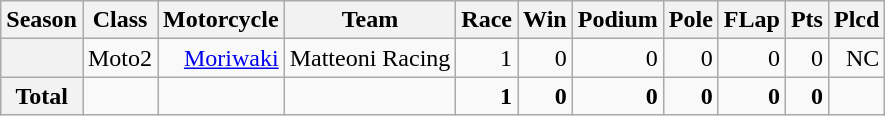<table class="wikitable" style=text-align:right>
<tr>
<th>Season</th>
<th>Class</th>
<th>Motorcycle</th>
<th>Team</th>
<th>Race</th>
<th>Win</th>
<th>Podium</th>
<th>Pole</th>
<th>FLap</th>
<th>Pts</th>
<th>Plcd</th>
</tr>
<tr>
<th></th>
<td>Moto2</td>
<td><a href='#'>Moriwaki</a></td>
<td>Matteoni Racing</td>
<td>1</td>
<td>0</td>
<td>0</td>
<td>0</td>
<td>0</td>
<td>0</td>
<td>NC</td>
</tr>
<tr>
<th>Total</th>
<td></td>
<td></td>
<td></td>
<td><strong>1</strong></td>
<td><strong>0</strong></td>
<td><strong>0</strong></td>
<td><strong>0</strong></td>
<td><strong>0</strong></td>
<td><strong>0</strong></td>
<td></td>
</tr>
</table>
